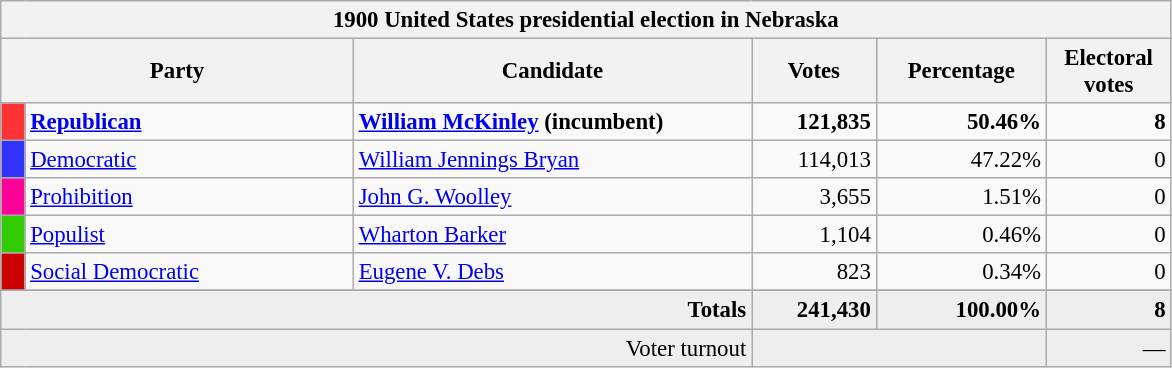<table class="wikitable" style="font-size: 95%;">
<tr>
<th colspan="6">1900 United States presidential election in Nebraska</th>
</tr>
<tr>
<th colspan="2" style="width: 15em">Party</th>
<th style="width: 17em">Candidate</th>
<th style="width: 5em">Votes</th>
<th style="width: 7em">Percentage</th>
<th style="width: 5em">Electoral votes</th>
</tr>
<tr>
<th style="background-color:#FF3333; width: 3px"></th>
<td style="width: 130px"><strong><a href='#'>Republican</a></strong></td>
<td><strong><a href='#'>William McKinley</a> (incumbent)</strong></td>
<td align="right"><strong>121,835</strong></td>
<td align="right"><strong>50.46%</strong></td>
<td align="right"><strong>8</strong></td>
</tr>
<tr>
<th style="background-color:#3333FF; width: 3px"></th>
<td style="width: 130px"><a href='#'>Democratic</a></td>
<td><a href='#'>William Jennings Bryan</a></td>
<td align="right">114,013</td>
<td align="right">47.22%</td>
<td align="right">0</td>
</tr>
<tr>
<th style="background-color:#f09; width: 3px"></th>
<td style="width: 130px"><a href='#'>Prohibition</a></td>
<td><a href='#'>John G. Woolley</a></td>
<td align="right">3,655</td>
<td align="right">1.51%</td>
<td align="right">0</td>
</tr>
<tr>
<th style="background-color:#3c0; width: 3px"></th>
<td style="width: 130px"><a href='#'>Populist</a></td>
<td><a href='#'>Wharton Barker</a></td>
<td align="right">1,104</td>
<td align="right">0.46%</td>
<td align="right">0</td>
</tr>
<tr>
<th style="background-color:#c00; width: 3px"></th>
<td style="width: 130px"><a href='#'>Social Democratic</a></td>
<td><a href='#'>Eugene V. Debs</a></td>
<td align="right">823</td>
<td align="right">0.34%</td>
<td align="right">0</td>
</tr>
<tr>
</tr>
<tr bgcolor="#EEEEEE">
<td colspan="3" align="right"><strong>Totals</strong></td>
<td align="right"><strong>241,430</strong></td>
<td align="right"><strong>100.00%</strong></td>
<td align="right"><strong>8</strong></td>
</tr>
<tr bgcolor="#EEEEEE">
<td colspan="3" align="right">Voter turnout</td>
<td colspan="2" align="right"></td>
<td align="right">—</td>
</tr>
</table>
